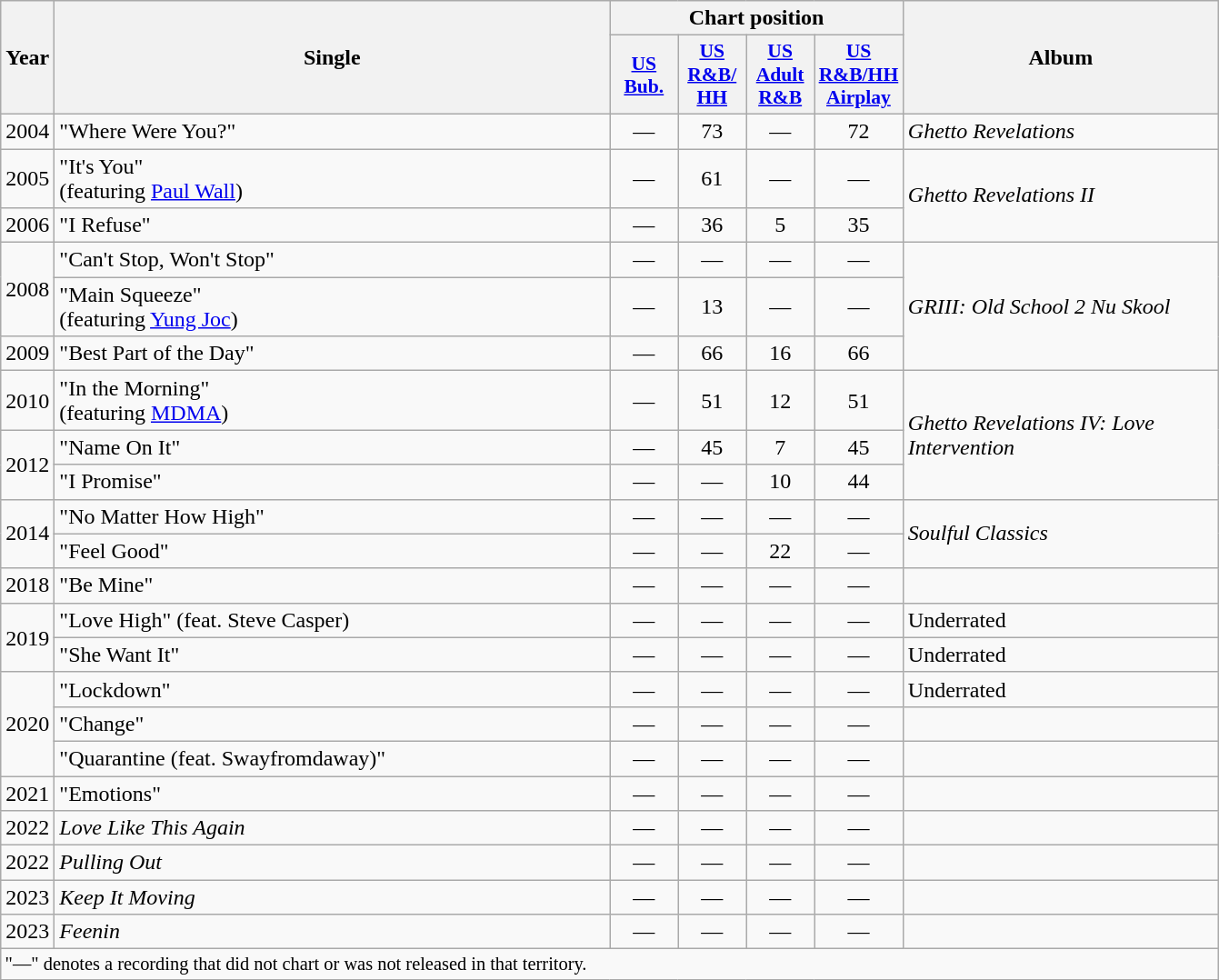<table class="wikitable">
<tr>
<th rowspan="2">Year</th>
<th rowspan="2" style="width:25em;">Single</th>
<th colspan="4">Chart position</th>
<th rowspan="2" style="width:14em;">Album</th>
</tr>
<tr>
<th style="width:3em;font-size:90%"><a href='#'>US Bub.</a></th>
<th style="width:3em;font-size:90%"><a href='#'>US <br>R&B/ <br>HH</a><br></th>
<th style="width:3em;font-size:90%"><a href='#'>US <br>Adult<br>R&B</a><br></th>
<th style="width:3em;font-size:90%"><a href='#'>US<br>R&B/HH<br>Airplay</a><br></th>
</tr>
<tr>
<td>2004</td>
<td>"Where Were You?"</td>
<td style="text-align:center;">—</td>
<td style="text-align:center;">73</td>
<td style="text-align:center;">—</td>
<td style="text-align:center;">72</td>
<td><em>Ghetto Revelations</em></td>
</tr>
<tr>
<td>2005</td>
<td>"It's You"<br><span> (featuring <a href='#'>Paul Wall</a>)</span></td>
<td style="text-align:center;">—</td>
<td style="text-align:center;">61</td>
<td style="text-align:center;">—</td>
<td style="text-align:center;">—</td>
<td rowspan="2"><em>Ghetto Revelations II</em></td>
</tr>
<tr>
<td>2006</td>
<td>"I Refuse"</td>
<td style="text-align:center;">—</td>
<td style="text-align:center;">36</td>
<td style="text-align:center;">5</td>
<td style="text-align:center;">35</td>
</tr>
<tr>
<td rowspan="2">2008</td>
<td>"Can't Stop, Won't Stop"</td>
<td style="text-align:center;">—</td>
<td style="text-align:center;">—</td>
<td style="text-align:center;">—</td>
<td style="text-align:center;">—</td>
<td rowspan="3"><em>GRIII: Old School 2 Nu Skool</em></td>
</tr>
<tr>
<td>"Main Squeeze"<br><span>(featuring <a href='#'>Yung Joc</a>)</span></td>
<td style="text-align:center;">—</td>
<td style="text-align:center;">13</td>
<td style="text-align:center;">—</td>
<td style="text-align:center;">—</td>
</tr>
<tr>
<td>2009</td>
<td>"Best Part of the Day"</td>
<td style="text-align:center;">—</td>
<td style="text-align:center;">66</td>
<td style="text-align:center;">16</td>
<td style="text-align:center;">66</td>
</tr>
<tr>
<td>2010</td>
<td>"In the Morning"<br><span>(featuring <a href='#'>MDMA</a>)</span></td>
<td style="text-align:center;">—</td>
<td style="text-align:center;">51</td>
<td style="text-align:center;">12</td>
<td style="text-align:center;">51</td>
<td rowspan="3"><em>Ghetto Revelations IV: Love Intervention</em></td>
</tr>
<tr>
<td rowspan="2">2012</td>
<td>"Name On It"</td>
<td style="text-align:center;">—</td>
<td style="text-align:center;">45</td>
<td style="text-align:center;">7</td>
<td style="text-align:center;">45</td>
</tr>
<tr>
<td>"I Promise"</td>
<td style="text-align:center;">—</td>
<td style="text-align:center;">—</td>
<td style="text-align:center;">10</td>
<td style="text-align:center;">44</td>
</tr>
<tr>
<td rowspan="2">2014</td>
<td>"No Matter How High"</td>
<td style="text-align:center;">—</td>
<td style="text-align:center;">—</td>
<td style="text-align:center;">—</td>
<td style="text-align:center;">—</td>
<td rowspan="2"><em>Soulful Classics</em></td>
</tr>
<tr>
<td>"Feel Good"</td>
<td style="text-align:center;">—</td>
<td style="text-align:center;">—</td>
<td style="text-align:center;">22</td>
<td style="text-align:center;">—</td>
</tr>
<tr>
<td>2018</td>
<td>"Be Mine"</td>
<td style="text-align:center;">—</td>
<td style="text-align:center;">—</td>
<td style="text-align:center;">—</td>
<td style="text-align:center;">—</td>
<td></td>
</tr>
<tr>
<td rowspan="2">2019</td>
<td>"Love High" (feat. Steve Casper)</td>
<td style="text-align:center;">—</td>
<td style="text-align:center;">—</td>
<td style="text-align:center;">—</td>
<td style="text-align:center;">—</td>
<td>Underrated</td>
</tr>
<tr>
<td>"She Want It"</td>
<td style="text-align:center;">—</td>
<td style="text-align:center;">—</td>
<td style="text-align:center;">—</td>
<td style="text-align:center;">—</td>
<td>Underrated</td>
</tr>
<tr>
<td rowspan="3">2020</td>
<td>"Lockdown"</td>
<td style="text-align:center;">—</td>
<td style="text-align:center;">—</td>
<td style="text-align:center;">—</td>
<td style="text-align:center;">—</td>
<td>Underrated</td>
</tr>
<tr>
<td>"Change"</td>
<td style="text-align:center;">—</td>
<td style="text-align:center;">—</td>
<td style="text-align:center;">—</td>
<td style="text-align:center;">—</td>
<td></td>
</tr>
<tr>
<td>"Quarantine (feat. Swayfromdaway)"</td>
<td style="text-align:center;">—</td>
<td style="text-align:center;">—</td>
<td style="text-align:center;">—</td>
<td style="text-align:center;">—</td>
<td></td>
</tr>
<tr>
<td>2021</td>
<td>"Emotions"</td>
<td style="text-align:center;">—</td>
<td style="text-align:center;">—</td>
<td style="text-align:center;">—</td>
<td style="text-align:center;">—</td>
<td></td>
</tr>
<tr>
<td>2022</td>
<td><em>Love Like This Again</em></td>
<td style="text-align:center;">—</td>
<td style="text-align:center;">—</td>
<td style="text-align:center;">—</td>
<td style="text-align:center;">—</td>
<td></td>
</tr>
<tr>
<td>2022</td>
<td><em> Pulling Out</em></td>
<td style="text-align:center;">—</td>
<td style="text-align:center;">—</td>
<td style="text-align:center;">—</td>
<td style="text-align:center;">—</td>
<td></td>
</tr>
<tr>
<td>2023</td>
<td><em> Keep It Moving</em></td>
<td style="text-align:center;">—</td>
<td style="text-align:center;">—</td>
<td style="text-align:center;">—</td>
<td style="text-align:center;">—</td>
<td></td>
</tr>
<tr>
<td>2023</td>
<td><em> Feenin</em></td>
<td style="text-align:center;">—</td>
<td style="text-align:center;">—</td>
<td style="text-align:center;">—</td>
<td style="text-align:center;">—</td>
<td></td>
</tr>
<tr>
<td colspan="7" style="font-size:85%">"—" denotes a recording that did not chart or was not released in that territory.</td>
</tr>
</table>
